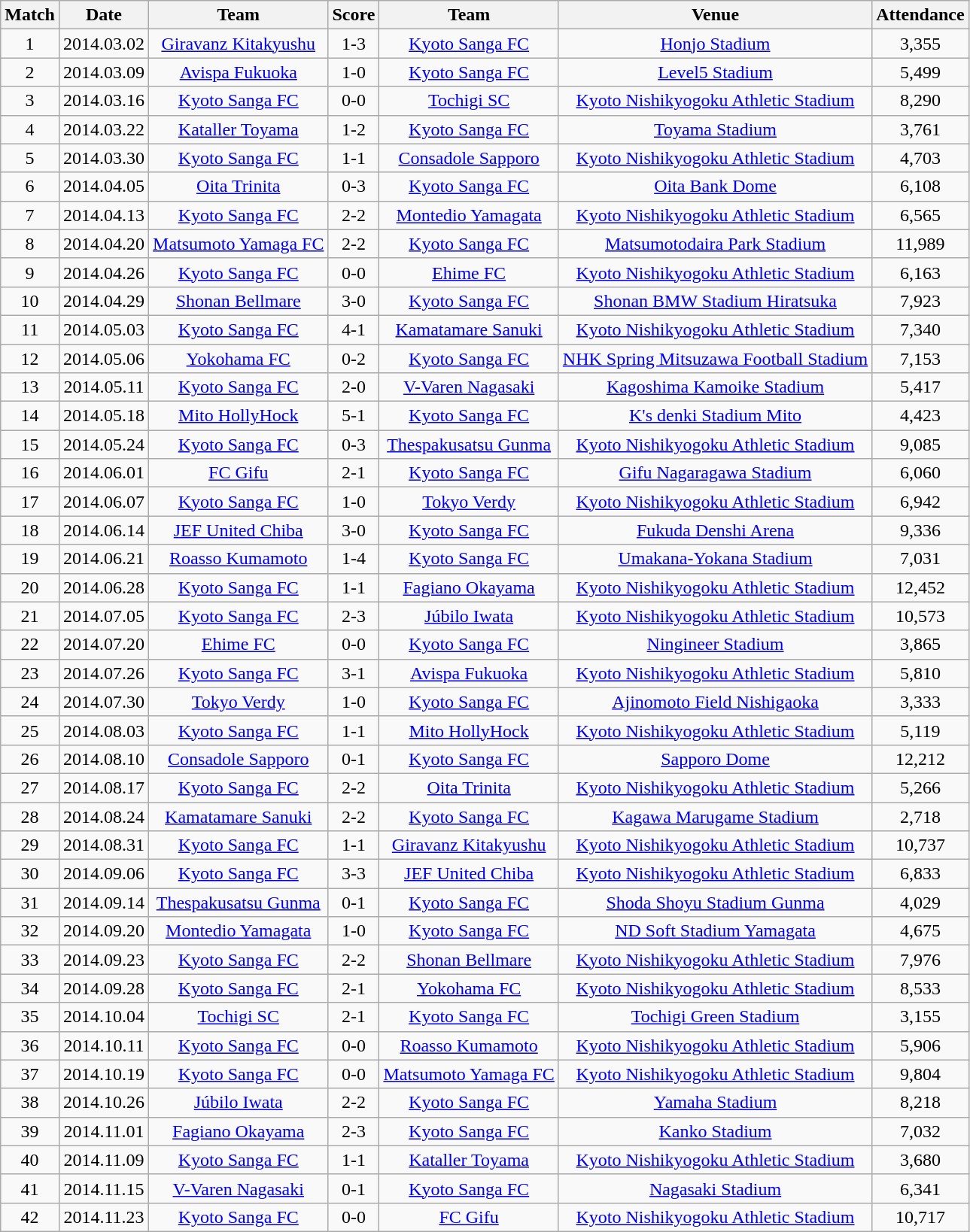<table class="wikitable" style="text-align:center;">
<tr>
<th>Match</th>
<th>Date</th>
<th>Team</th>
<th>Score</th>
<th>Team</th>
<th>Venue</th>
<th>Attendance</th>
</tr>
<tr>
<td>1</td>
<td>2014.03.02</td>
<td><a href='#'>Giravanz Kitakyushu</a></td>
<td>1-3</td>
<td><a href='#'>Kyoto Sanga FC</a></td>
<td><a href='#'>Honjo Stadium</a></td>
<td>3,355</td>
</tr>
<tr>
<td>2</td>
<td>2014.03.09</td>
<td><a href='#'>Avispa Fukuoka</a></td>
<td>1-0</td>
<td><a href='#'>Kyoto Sanga FC</a></td>
<td><a href='#'>Level5 Stadium</a></td>
<td>5,499</td>
</tr>
<tr>
<td>3</td>
<td>2014.03.16</td>
<td><a href='#'>Kyoto Sanga FC</a></td>
<td>0-0</td>
<td><a href='#'>Tochigi SC</a></td>
<td><a href='#'>Kyoto Nishikyogoku Athletic Stadium</a></td>
<td>8,290</td>
</tr>
<tr>
<td>4</td>
<td>2014.03.22</td>
<td><a href='#'>Kataller Toyama</a></td>
<td>1-2</td>
<td><a href='#'>Kyoto Sanga FC</a></td>
<td><a href='#'>Toyama Stadium</a></td>
<td>3,761</td>
</tr>
<tr>
<td>5</td>
<td>2014.03.30</td>
<td><a href='#'>Kyoto Sanga FC</a></td>
<td>1-1</td>
<td><a href='#'>Consadole Sapporo</a></td>
<td><a href='#'>Kyoto Nishikyogoku Athletic Stadium</a></td>
<td>4,703</td>
</tr>
<tr>
<td>6</td>
<td>2014.04.05</td>
<td><a href='#'>Oita Trinita</a></td>
<td>0-3</td>
<td><a href='#'>Kyoto Sanga FC</a></td>
<td><a href='#'>Oita Bank Dome</a></td>
<td>6,108</td>
</tr>
<tr>
<td>7</td>
<td>2014.04.13</td>
<td><a href='#'>Kyoto Sanga FC</a></td>
<td>2-2</td>
<td><a href='#'>Montedio Yamagata</a></td>
<td><a href='#'>Kyoto Nishikyogoku Athletic Stadium</a></td>
<td>6,565</td>
</tr>
<tr>
<td>8</td>
<td>2014.04.20</td>
<td><a href='#'>Matsumoto Yamaga FC</a></td>
<td>2-2</td>
<td><a href='#'>Kyoto Sanga FC</a></td>
<td><a href='#'>Matsumotodaira Park Stadium</a></td>
<td>11,989</td>
</tr>
<tr>
<td>9</td>
<td>2014.04.26</td>
<td><a href='#'>Kyoto Sanga FC</a></td>
<td>0-0</td>
<td><a href='#'>Ehime FC</a></td>
<td><a href='#'>Kyoto Nishikyogoku Athletic Stadium</a></td>
<td>6,163</td>
</tr>
<tr>
<td>10</td>
<td>2014.04.29</td>
<td><a href='#'>Shonan Bellmare</a></td>
<td>3-0</td>
<td><a href='#'>Kyoto Sanga FC</a></td>
<td><a href='#'>Shonan BMW Stadium Hiratsuka</a></td>
<td>7,923</td>
</tr>
<tr>
<td>11</td>
<td>2014.05.03</td>
<td><a href='#'>Kyoto Sanga FC</a></td>
<td>4-1</td>
<td><a href='#'>Kamatamare Sanuki</a></td>
<td><a href='#'>Kyoto Nishikyogoku Athletic Stadium</a></td>
<td>7,340</td>
</tr>
<tr>
<td>12</td>
<td>2014.05.06</td>
<td><a href='#'>Yokohama FC</a></td>
<td>0-2</td>
<td><a href='#'>Kyoto Sanga FC</a></td>
<td><a href='#'>NHK Spring Mitsuzawa Football Stadium</a></td>
<td>7,153</td>
</tr>
<tr>
<td>13</td>
<td>2014.05.11</td>
<td><a href='#'>Kyoto Sanga FC</a></td>
<td>2-0</td>
<td><a href='#'>V-Varen Nagasaki</a></td>
<td><a href='#'>Kagoshima Kamoike Stadium</a></td>
<td>5,417</td>
</tr>
<tr>
<td>14</td>
<td>2014.05.18</td>
<td><a href='#'>Mito HollyHock</a></td>
<td>5-1</td>
<td><a href='#'>Kyoto Sanga FC</a></td>
<td><a href='#'>K's denki Stadium Mito</a></td>
<td>4,423</td>
</tr>
<tr>
<td>15</td>
<td>2014.05.24</td>
<td><a href='#'>Kyoto Sanga FC</a></td>
<td>0-3</td>
<td><a href='#'>Thespakusatsu Gunma</a></td>
<td><a href='#'>Kyoto Nishikyogoku Athletic Stadium</a></td>
<td>9,085</td>
</tr>
<tr>
<td>16</td>
<td>2014.06.01</td>
<td><a href='#'>FC Gifu</a></td>
<td>2-1</td>
<td><a href='#'>Kyoto Sanga FC</a></td>
<td><a href='#'>Gifu Nagaragawa Stadium</a></td>
<td>6,060</td>
</tr>
<tr>
<td>17</td>
<td>2014.06.07</td>
<td><a href='#'>Kyoto Sanga FC</a></td>
<td>1-0</td>
<td><a href='#'>Tokyo Verdy</a></td>
<td><a href='#'>Kyoto Nishikyogoku Athletic Stadium</a></td>
<td>6,942</td>
</tr>
<tr>
<td>18</td>
<td>2014.06.14</td>
<td><a href='#'>JEF United Chiba</a></td>
<td>3-0</td>
<td><a href='#'>Kyoto Sanga FC</a></td>
<td><a href='#'>Fukuda Denshi Arena</a></td>
<td>9,336</td>
</tr>
<tr>
<td>19</td>
<td>2014.06.21</td>
<td><a href='#'>Roasso Kumamoto</a></td>
<td>1-4</td>
<td><a href='#'>Kyoto Sanga FC</a></td>
<td><a href='#'>Umakana-Yokana Stadium</a></td>
<td>7,031</td>
</tr>
<tr>
<td>20</td>
<td>2014.06.28</td>
<td><a href='#'>Kyoto Sanga FC</a></td>
<td>1-1</td>
<td><a href='#'>Fagiano Okayama</a></td>
<td><a href='#'>Kyoto Nishikyogoku Athletic Stadium</a></td>
<td>12,452</td>
</tr>
<tr>
<td>21</td>
<td>2014.07.05</td>
<td><a href='#'>Kyoto Sanga FC</a></td>
<td>2-3</td>
<td><a href='#'>Júbilo Iwata</a></td>
<td><a href='#'>Kyoto Nishikyogoku Athletic Stadium</a></td>
<td>10,573</td>
</tr>
<tr>
<td>22</td>
<td>2014.07.20</td>
<td><a href='#'>Ehime FC</a></td>
<td>0-0</td>
<td><a href='#'>Kyoto Sanga FC</a></td>
<td><a href='#'>Ningineer Stadium</a></td>
<td>3,865</td>
</tr>
<tr>
<td>23</td>
<td>2014.07.26</td>
<td><a href='#'>Kyoto Sanga FC</a></td>
<td>3-1</td>
<td><a href='#'>Avispa Fukuoka</a></td>
<td><a href='#'>Kyoto Nishikyogoku Athletic Stadium</a></td>
<td>5,810</td>
</tr>
<tr>
<td>24</td>
<td>2014.07.30</td>
<td><a href='#'>Tokyo Verdy</a></td>
<td>1-0</td>
<td><a href='#'>Kyoto Sanga FC</a></td>
<td><a href='#'>Ajinomoto Field Nishigaoka</a></td>
<td>3,333</td>
</tr>
<tr>
<td>25</td>
<td>2014.08.03</td>
<td><a href='#'>Kyoto Sanga FC</a></td>
<td>1-1</td>
<td><a href='#'>Mito HollyHock</a></td>
<td><a href='#'>Kyoto Nishikyogoku Athletic Stadium</a></td>
<td>5,119</td>
</tr>
<tr>
<td>26</td>
<td>2014.08.10</td>
<td><a href='#'>Consadole Sapporo</a></td>
<td>0-1</td>
<td><a href='#'>Kyoto Sanga FC</a></td>
<td><a href='#'>Sapporo Dome</a></td>
<td>12,212</td>
</tr>
<tr>
<td>27</td>
<td>2014.08.17</td>
<td><a href='#'>Kyoto Sanga FC</a></td>
<td>2-2</td>
<td><a href='#'>Oita Trinita</a></td>
<td><a href='#'>Kyoto Nishikyogoku Athletic Stadium</a></td>
<td>5,266</td>
</tr>
<tr>
<td>28</td>
<td>2014.08.24</td>
<td><a href='#'>Kamatamare Sanuki</a></td>
<td>2-2</td>
<td><a href='#'>Kyoto Sanga FC</a></td>
<td><a href='#'>Kagawa Marugame Stadium</a></td>
<td>2,718</td>
</tr>
<tr>
<td>29</td>
<td>2014.08.31</td>
<td><a href='#'>Kyoto Sanga FC</a></td>
<td>1-1</td>
<td><a href='#'>Giravanz Kitakyushu</a></td>
<td><a href='#'>Kyoto Nishikyogoku Athletic Stadium</a></td>
<td>10,737</td>
</tr>
<tr>
<td>30</td>
<td>2014.09.06</td>
<td><a href='#'>Kyoto Sanga FC</a></td>
<td>3-3</td>
<td><a href='#'>JEF United Chiba</a></td>
<td><a href='#'>Kyoto Nishikyogoku Athletic Stadium</a></td>
<td>6,833</td>
</tr>
<tr>
<td>31</td>
<td>2014.09.14</td>
<td><a href='#'>Thespakusatsu Gunma</a></td>
<td>0-1</td>
<td><a href='#'>Kyoto Sanga FC</a></td>
<td><a href='#'>Shoda Shoyu Stadium Gunma</a></td>
<td>4,029</td>
</tr>
<tr>
<td>32</td>
<td>2014.09.20</td>
<td><a href='#'>Montedio Yamagata</a></td>
<td>1-0</td>
<td><a href='#'>Kyoto Sanga FC</a></td>
<td><a href='#'>ND Soft Stadium Yamagata</a></td>
<td>4,675</td>
</tr>
<tr>
<td>33</td>
<td>2014.09.23</td>
<td><a href='#'>Kyoto Sanga FC</a></td>
<td>2-2</td>
<td><a href='#'>Shonan Bellmare</a></td>
<td><a href='#'>Kyoto Nishikyogoku Athletic Stadium</a></td>
<td>7,976</td>
</tr>
<tr>
<td>34</td>
<td>2014.09.28</td>
<td><a href='#'>Kyoto Sanga FC</a></td>
<td>2-1</td>
<td><a href='#'>Yokohama FC</a></td>
<td><a href='#'>Kyoto Nishikyogoku Athletic Stadium</a></td>
<td>8,533</td>
</tr>
<tr>
<td>35</td>
<td>2014.10.04</td>
<td><a href='#'>Tochigi SC</a></td>
<td>2-1</td>
<td><a href='#'>Kyoto Sanga FC</a></td>
<td><a href='#'>Tochigi Green Stadium</a></td>
<td>3,155</td>
</tr>
<tr>
<td>36</td>
<td>2014.10.11</td>
<td><a href='#'>Kyoto Sanga FC</a></td>
<td>0-0</td>
<td><a href='#'>Roasso Kumamoto</a></td>
<td><a href='#'>Kyoto Nishikyogoku Athletic Stadium</a></td>
<td>5,906</td>
</tr>
<tr>
<td>37</td>
<td>2014.10.19</td>
<td><a href='#'>Kyoto Sanga FC</a></td>
<td>0-0</td>
<td><a href='#'>Matsumoto Yamaga FC</a></td>
<td><a href='#'>Kyoto Nishikyogoku Athletic Stadium</a></td>
<td>9,804</td>
</tr>
<tr>
<td>38</td>
<td>2014.10.26</td>
<td><a href='#'>Júbilo Iwata</a></td>
<td>2-2</td>
<td><a href='#'>Kyoto Sanga FC</a></td>
<td><a href='#'>Yamaha Stadium</a></td>
<td>8,218</td>
</tr>
<tr>
<td>39</td>
<td>2014.11.01</td>
<td><a href='#'>Fagiano Okayama</a></td>
<td>2-3</td>
<td><a href='#'>Kyoto Sanga FC</a></td>
<td><a href='#'>Kanko Stadium</a></td>
<td>7,032</td>
</tr>
<tr>
<td>40</td>
<td>2014.11.09</td>
<td><a href='#'>Kyoto Sanga FC</a></td>
<td>1-1</td>
<td><a href='#'>Kataller Toyama</a></td>
<td><a href='#'>Kyoto Nishikyogoku Athletic Stadium</a></td>
<td>3,680</td>
</tr>
<tr>
<td>41</td>
<td>2014.11.15</td>
<td><a href='#'>V-Varen Nagasaki</a></td>
<td>0-1</td>
<td><a href='#'>Kyoto Sanga FC</a></td>
<td><a href='#'>Nagasaki Stadium</a></td>
<td>6,341</td>
</tr>
<tr>
<td>42</td>
<td>2014.11.23</td>
<td><a href='#'>Kyoto Sanga FC</a></td>
<td>0-0</td>
<td><a href='#'>FC Gifu</a></td>
<td><a href='#'>Kyoto Nishikyogoku Athletic Stadium</a></td>
<td>10,717</td>
</tr>
</table>
